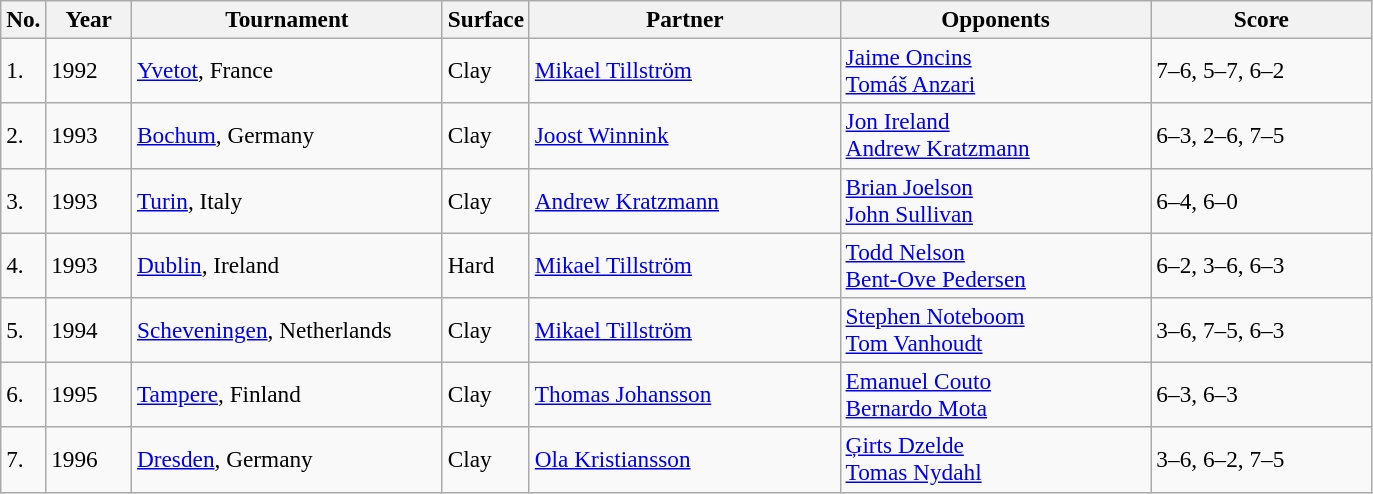<table class="sortable wikitable" style=font-size:97%>
<tr>
<th width=20>No.</th>
<th width=50>Year</th>
<th width=200>Tournament</th>
<th width=50>Surface</th>
<th width=200>Partner</th>
<th width=200>Opponents</th>
<th width=140>Score</th>
</tr>
<tr>
<td>1.</td>
<td>1992</td>
<td><a href='#'>Yvetot</a>, France</td>
<td>Clay</td>
<td> <a href='#'>Mikael Tillström</a></td>
<td> <a href='#'>Jaime Oncins</a><br> <a href='#'>Tomáš Anzari</a></td>
<td>7–6, 5–7, 6–2</td>
</tr>
<tr>
<td>2.</td>
<td>1993</td>
<td><a href='#'>Bochum</a>, Germany</td>
<td>Clay</td>
<td> <a href='#'>Joost Winnink</a></td>
<td> <a href='#'>Jon Ireland</a><br> <a href='#'>Andrew Kratzmann</a></td>
<td>6–3, 2–6, 7–5</td>
</tr>
<tr>
<td>3.</td>
<td>1993</td>
<td><a href='#'>Turin</a>, Italy</td>
<td>Clay</td>
<td> <a href='#'>Andrew Kratzmann</a></td>
<td> <a href='#'>Brian Joelson</a><br> <a href='#'>John Sullivan</a></td>
<td>6–4, 6–0</td>
</tr>
<tr>
<td>4.</td>
<td>1993</td>
<td><a href='#'>Dublin</a>, Ireland</td>
<td>Hard</td>
<td> <a href='#'>Mikael Tillström</a></td>
<td> <a href='#'>Todd Nelson</a><br> <a href='#'>Bent-Ove Pedersen</a></td>
<td>6–2, 3–6, 6–3</td>
</tr>
<tr>
<td>5.</td>
<td>1994</td>
<td><a href='#'>Scheveningen</a>, Netherlands</td>
<td>Clay</td>
<td> <a href='#'>Mikael Tillström</a></td>
<td> <a href='#'>Stephen Noteboom</a><br> <a href='#'>Tom Vanhoudt</a></td>
<td>3–6, 7–5, 6–3</td>
</tr>
<tr>
<td>6.</td>
<td>1995</td>
<td><a href='#'>Tampere</a>, Finland</td>
<td>Clay</td>
<td> <a href='#'>Thomas Johansson</a></td>
<td> <a href='#'>Emanuel Couto</a><br> <a href='#'>Bernardo Mota</a></td>
<td>6–3, 6–3</td>
</tr>
<tr>
<td>7.</td>
<td>1996</td>
<td><a href='#'>Dresden</a>, Germany</td>
<td>Clay</td>
<td> <a href='#'>Ola Kristiansson</a></td>
<td> <a href='#'>Ģirts Dzelde</a><br> <a href='#'>Tomas Nydahl</a></td>
<td>3–6, 6–2, 7–5</td>
</tr>
</table>
